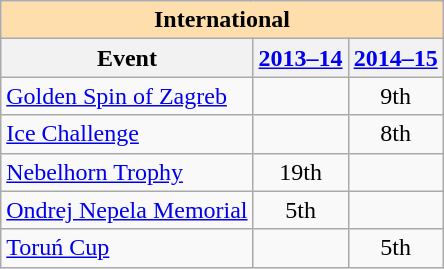<table class="wikitable" style="text-align:center">
<tr>
<th style="background-color: #ffdead; " colspan=3 align=center><strong>International</strong></th>
</tr>
<tr>
<th>Event</th>
<th><a href='#'>2013–14</a></th>
<th><a href='#'>2014–15</a></th>
</tr>
<tr>
<td align=left> <a href='#'>Golden Spin of Zagreb</a></td>
<td></td>
<td>9th</td>
</tr>
<tr>
<td align=left> <a href='#'>Ice Challenge</a></td>
<td></td>
<td>8th</td>
</tr>
<tr>
<td align=left><a href='#'>Nebelhorn Trophy</a></td>
<td>19th</td>
<td></td>
</tr>
<tr>
<td align=left><a href='#'>Ondrej Nepela Memorial</a></td>
<td>5th</td>
<td></td>
</tr>
<tr>
<td align=left><a href='#'>Toruń Cup</a></td>
<td></td>
<td>5th</td>
</tr>
</table>
